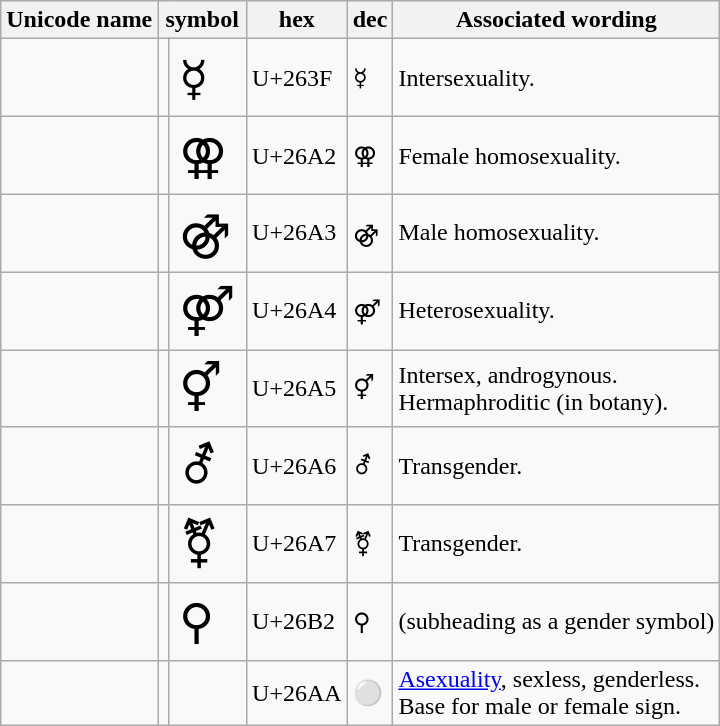<table class="wikitable sortable skin-invert-image">
<tr>
<th>Unicode name</th>
<th colspan=2>symbol</th>
<th>hex</th>
<th>dec</th>
<th>Associated wording</th>
</tr>
<tr>
<td></td>
<td></td>
<td style="font-size: 200%;">☿</td>
<td>U+263F</td>
<td>&#9791;</td>
<td>Intersexuality.</td>
</tr>
<tr>
<td></td>
<td></td>
<td style="font-size: 200%;">⚢</td>
<td>U+26A2</td>
<td>&#9890;</td>
<td>Female homosexuality.</td>
</tr>
<tr>
<td></td>
<td></td>
<td style="font-size: 200%;">⚣</td>
<td>U+26A3</td>
<td>&#9891;</td>
<td>Male homosexuality.</td>
</tr>
<tr>
<td></td>
<td></td>
<td style="font-size: 200%;">⚤</td>
<td>U+26A4</td>
<td>&#9892;</td>
<td>Heterosexuality.</td>
</tr>
<tr>
<td></td>
<td></td>
<td style="font-size: 200%;">⚥</td>
<td>U+26A5</td>
<td>&#9893;</td>
<td>Intersex, androgynous.<br>Hermaphroditic (in botany).</td>
</tr>
<tr>
<td></td>
<td></td>
<td style="font-size: 200%;">⚦</td>
<td>U+26A6</td>
<td>&#9894;</td>
<td>Transgender.</td>
</tr>
<tr>
<td></td>
<td></td>
<td style="font-size: 200%;">⚧</td>
<td>U+26A7</td>
<td>&#9895;</td>
<td>Transgender.</td>
</tr>
<tr>
<td></td>
<td></td>
<td style="font-size: 200%;">⚲</td>
<td>U+26B2</td>
<td>&#9906;</td>
<td>(subheading as a gender symbol)</td>
</tr>
<tr>
<td></td>
<td></td>
<td style="font-size: 200%;"></td>
<td>U+26AA</td>
<td>&#9898;</td>
<td><a href='#'>Asexuality</a>, sexless, genderless.<br>Base for male or female sign.</td>
</tr>
</table>
